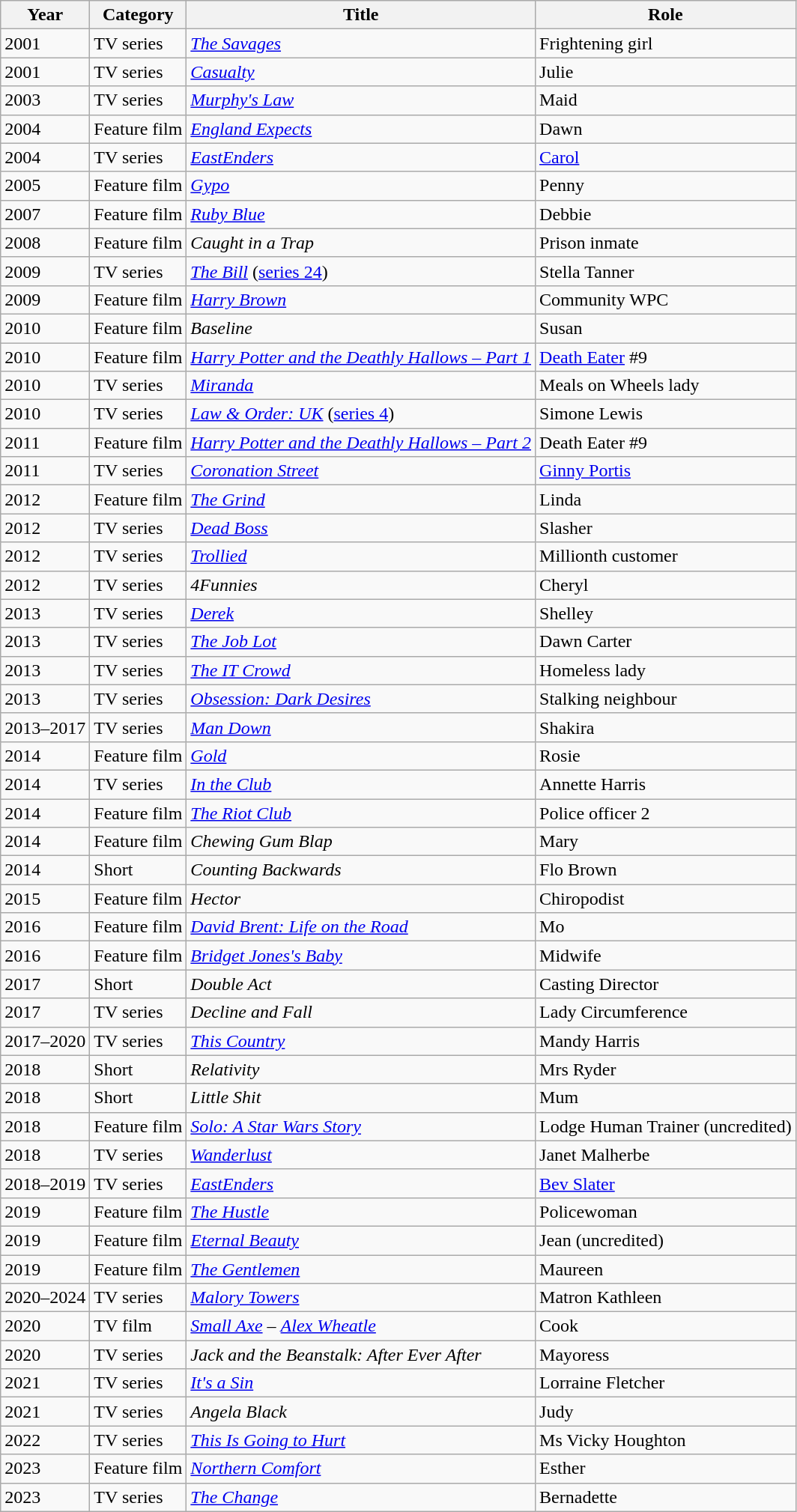<table class="wikitable sortable">
<tr>
<th>Year</th>
<th>Category</th>
<th>Title</th>
<th>Role</th>
</tr>
<tr>
<td>2001</td>
<td>TV series</td>
<td><em><a href='#'>The Savages</a></em></td>
<td>Frightening girl</td>
</tr>
<tr>
<td>2001</td>
<td>TV series</td>
<td><em><a href='#'>Casualty</a></em></td>
<td>Julie</td>
</tr>
<tr>
<td>2003</td>
<td>TV series</td>
<td><em><a href='#'>Murphy's Law</a></em></td>
<td>Maid</td>
</tr>
<tr>
<td>2004</td>
<td>Feature film</td>
<td><em><a href='#'>England Expects</a></em></td>
<td>Dawn</td>
</tr>
<tr>
<td>2004</td>
<td>TV series</td>
<td><em><a href='#'>EastEnders</a></em></td>
<td><a href='#'>Carol</a></td>
</tr>
<tr>
<td>2005</td>
<td>Feature film</td>
<td><em><a href='#'>Gypo</a></em></td>
<td>Penny</td>
</tr>
<tr>
<td>2007</td>
<td>Feature film</td>
<td><em><a href='#'>Ruby Blue</a></em></td>
<td>Debbie</td>
</tr>
<tr>
<td>2008</td>
<td>Feature film</td>
<td><em>Caught in a Trap</em></td>
<td>Prison inmate</td>
</tr>
<tr>
<td>2009</td>
<td>TV series</td>
<td><em><a href='#'>The Bill</a></em> (<a href='#'>series 24</a>)</td>
<td>Stella Tanner</td>
</tr>
<tr>
<td>2009</td>
<td>Feature film</td>
<td><em><a href='#'>Harry Brown</a></em></td>
<td>Community WPC</td>
</tr>
<tr>
<td>2010</td>
<td>Feature film</td>
<td><em>Baseline</em></td>
<td>Susan</td>
</tr>
<tr>
<td>2010</td>
<td>Feature film</td>
<td><em><a href='#'>Harry Potter and the Deathly Hallows – Part 1</a></em></td>
<td><a href='#'>Death Eater</a> #9</td>
</tr>
<tr>
<td>2010</td>
<td>TV series</td>
<td><em><a href='#'>Miranda</a></em></td>
<td>Meals on Wheels lady</td>
</tr>
<tr>
<td>2010</td>
<td>TV series</td>
<td><em><a href='#'>Law & Order: UK</a></em> (<a href='#'>series 4</a>)</td>
<td>Simone Lewis</td>
</tr>
<tr>
<td>2011</td>
<td>Feature film</td>
<td><em><a href='#'>Harry Potter and the Deathly Hallows – Part 2</a></em></td>
<td>Death Eater #9</td>
</tr>
<tr>
<td>2011</td>
<td>TV series</td>
<td><em><a href='#'>Coronation Street</a></em></td>
<td><a href='#'>Ginny Portis</a></td>
</tr>
<tr>
<td>2012</td>
<td>Feature film</td>
<td><em><a href='#'>The Grind</a></em></td>
<td>Linda</td>
</tr>
<tr>
<td>2012</td>
<td>TV series</td>
<td><em><a href='#'>Dead Boss</a></em></td>
<td>Slasher</td>
</tr>
<tr>
<td>2012</td>
<td>TV series</td>
<td><em><a href='#'>Trollied</a></em></td>
<td>Millionth customer</td>
</tr>
<tr>
<td>2012</td>
<td>TV series</td>
<td><em>4Funnies</em></td>
<td>Cheryl</td>
</tr>
<tr>
<td>2013</td>
<td>TV series</td>
<td><em><a href='#'>Derek</a></em></td>
<td>Shelley</td>
</tr>
<tr>
<td>2013</td>
<td>TV series</td>
<td><em><a href='#'>The Job Lot</a></em></td>
<td>Dawn Carter</td>
</tr>
<tr>
<td>2013</td>
<td>TV series</td>
<td><em><a href='#'>The IT Crowd</a></em></td>
<td>Homeless lady</td>
</tr>
<tr>
<td>2013</td>
<td>TV series</td>
<td><em><a href='#'>Obsession: Dark Desires</a></em></td>
<td>Stalking neighbour</td>
</tr>
<tr>
<td>2013–2017</td>
<td>TV series</td>
<td><em><a href='#'>Man Down</a></em></td>
<td>Shakira</td>
</tr>
<tr>
<td>2014</td>
<td>Feature film</td>
<td><em><a href='#'>Gold</a></em></td>
<td>Rosie</td>
</tr>
<tr>
<td>2014</td>
<td>TV series</td>
<td><em><a href='#'>In the Club</a></em></td>
<td>Annette Harris</td>
</tr>
<tr>
<td>2014</td>
<td>Feature film</td>
<td><em><a href='#'>The Riot Club</a></em></td>
<td>Police officer 2</td>
</tr>
<tr>
<td>2014</td>
<td>Feature film</td>
<td><em>Chewing Gum Blap</em></td>
<td>Mary</td>
</tr>
<tr>
<td>2014</td>
<td>Short</td>
<td><em>Counting Backwards</em></td>
<td>Flo Brown</td>
</tr>
<tr>
<td>2015</td>
<td>Feature film</td>
<td><em>Hector</em></td>
<td>Chiropodist</td>
</tr>
<tr>
<td>2016</td>
<td>Feature film</td>
<td><em><a href='#'>David Brent: Life on the Road</a></em></td>
<td>Mo</td>
</tr>
<tr>
<td>2016</td>
<td>Feature film</td>
<td><em><a href='#'>Bridget Jones's Baby</a></em></td>
<td>Midwife</td>
</tr>
<tr>
<td>2017</td>
<td>Short</td>
<td><em>Double Act</em></td>
<td>Casting Director</td>
</tr>
<tr>
<td>2017</td>
<td>TV series</td>
<td><em>Decline and Fall</em></td>
<td>Lady Circumference</td>
</tr>
<tr>
<td>2017–2020</td>
<td>TV series</td>
<td><em><a href='#'>This Country</a></em></td>
<td>Mandy Harris</td>
</tr>
<tr>
<td>2018</td>
<td>Short</td>
<td><em>Relativity</em></td>
<td>Mrs Ryder</td>
</tr>
<tr>
<td>2018</td>
<td>Short</td>
<td><em>Little Shit</em></td>
<td>Mum</td>
</tr>
<tr>
<td>2018</td>
<td>Feature film</td>
<td><em><a href='#'>Solo: A Star Wars Story</a></em></td>
<td>Lodge Human Trainer (uncredited)</td>
</tr>
<tr>
<td>2018</td>
<td>TV series</td>
<td><em><a href='#'>Wanderlust</a></em></td>
<td>Janet Malherbe</td>
</tr>
<tr>
<td>2018–2019</td>
<td>TV series</td>
<td><em><a href='#'>EastEnders</a></em></td>
<td><a href='#'>Bev Slater</a></td>
</tr>
<tr>
<td>2019</td>
<td>Feature film</td>
<td><em><a href='#'>The Hustle</a></em></td>
<td>Policewoman</td>
</tr>
<tr>
<td>2019</td>
<td>Feature film</td>
<td><em><a href='#'>Eternal Beauty</a></em></td>
<td>Jean (uncredited)</td>
</tr>
<tr>
<td>2019</td>
<td>Feature film</td>
<td><em><a href='#'>The Gentlemen</a></em></td>
<td>Maureen</td>
</tr>
<tr>
<td>2020–2024</td>
<td>TV series</td>
<td><em><a href='#'>Malory Towers</a></em></td>
<td>Matron Kathleen</td>
</tr>
<tr>
<td>2020</td>
<td>TV film</td>
<td><em><a href='#'>Small Axe</a></em> – <em><a href='#'>Alex Wheatle</a></em></td>
<td>Cook</td>
</tr>
<tr>
<td>2020</td>
<td>TV series</td>
<td><em>Jack and the Beanstalk: After Ever After</em></td>
<td>Mayoress</td>
</tr>
<tr>
<td>2021</td>
<td>TV series</td>
<td><em><a href='#'>It's a Sin</a></em></td>
<td>Lorraine Fletcher</td>
</tr>
<tr>
<td>2021</td>
<td>TV series</td>
<td><em>Angela Black</em></td>
<td>Judy</td>
</tr>
<tr>
<td>2022</td>
<td>TV series</td>
<td><em><a href='#'>This Is Going to Hurt</a></em></td>
<td>Ms Vicky Houghton</td>
</tr>
<tr>
<td>2023</td>
<td>Feature film</td>
<td><em><a href='#'>Northern Comfort</a></em></td>
<td>Esther</td>
</tr>
<tr>
<td>2023</td>
<td>TV series</td>
<td><em><a href='#'>The Change</a></em></td>
<td>Bernadette</td>
</tr>
</table>
